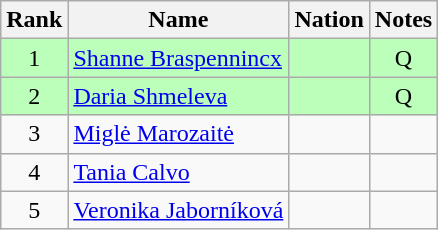<table class="wikitable sortable" style="text-align:center">
<tr>
<th>Rank</th>
<th>Name</th>
<th>Nation</th>
<th>Notes</th>
</tr>
<tr bgcolor=bbffbb>
<td>1</td>
<td align=left><a href='#'>Shanne Braspennincx</a></td>
<td align=left></td>
<td>Q</td>
</tr>
<tr bgcolor=bbffbb>
<td>2</td>
<td align=left><a href='#'>Daria Shmeleva</a></td>
<td align=left></td>
<td>Q</td>
</tr>
<tr>
<td>3</td>
<td align=left><a href='#'>Miglė Marozaitė</a></td>
<td align=left></td>
<td></td>
</tr>
<tr>
<td>4</td>
<td align=left><a href='#'>Tania Calvo</a></td>
<td align=left></td>
<td></td>
</tr>
<tr>
<td>5</td>
<td align=left><a href='#'>Veronika Jaborníková</a></td>
<td align=left></td>
<td></td>
</tr>
</table>
